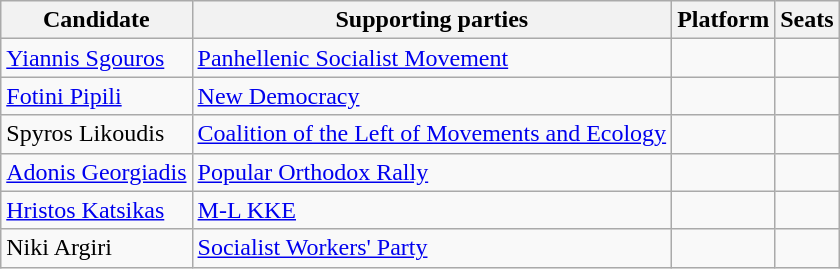<table class="wikitable">
<tr>
<th>Candidate</th>
<th>Supporting parties</th>
<th>Platform</th>
<th>Seats</th>
</tr>
<tr>
<td><a href='#'>Yiannis Sgouros</a></td>
<td><a href='#'>Panhellenic Socialist Movement</a></td>
<td></td>
<td></td>
</tr>
<tr>
<td><a href='#'>Fotini Pipili</a></td>
<td><a href='#'>New Democracy</a></td>
<td></td>
<td></td>
</tr>
<tr>
<td>Spyros Likoudis</td>
<td><a href='#'>Coalition of the Left of Movements and Ecology</a></td>
<td></td>
<td></td>
</tr>
<tr>
<td><a href='#'>Adonis Georgiadis</a></td>
<td><a href='#'>Popular Orthodox Rally</a></td>
<td></td>
<td></td>
</tr>
<tr>
<td><a href='#'>Hristos Katsikas</a></td>
<td><a href='#'>M-L KKE</a></td>
<td></td>
<td></td>
</tr>
<tr>
<td>Niki Argiri</td>
<td><a href='#'>Socialist Workers' Party</a></td>
<td></td>
<td></td>
</tr>
</table>
